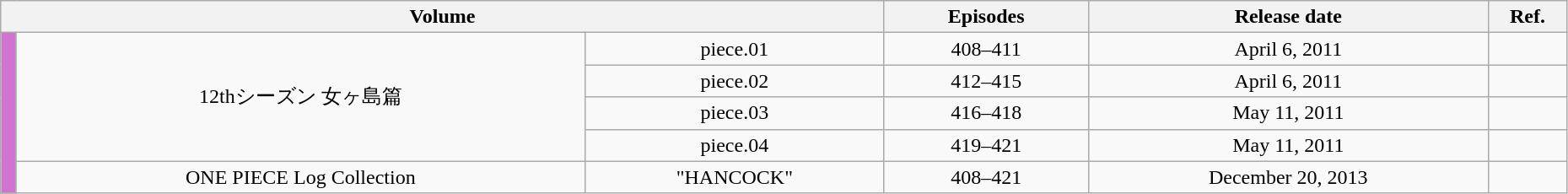<table class="wikitable" style="text-align: center; width: 98%;">
<tr>
<th colspan="3">Volume</th>
<th>Episodes</th>
<th>Release date</th>
<th width="5%">Ref.</th>
</tr>
<tr>
<td rowspan="184" width="1%" style="background: #D174D1;"></td>
<td rowspan="4">12thシーズン 女ヶ島篇</td>
<td>piece.01</td>
<td>408–411</td>
<td>April 6, 2011</td>
<td></td>
</tr>
<tr>
<td>piece.02</td>
<td>412–415</td>
<td>April 6, 2011</td>
<td></td>
</tr>
<tr>
<td>piece.03</td>
<td>416–418</td>
<td>May 11, 2011</td>
<td></td>
</tr>
<tr>
<td>piece.04</td>
<td>419–421</td>
<td>May 11, 2011</td>
<td></td>
</tr>
<tr>
<td rowspan="1">ONE PIECE Log Collection</td>
<td>"HANCOCK"</td>
<td>408–421</td>
<td>December 20, 2013</td>
<td></td>
</tr>
</table>
